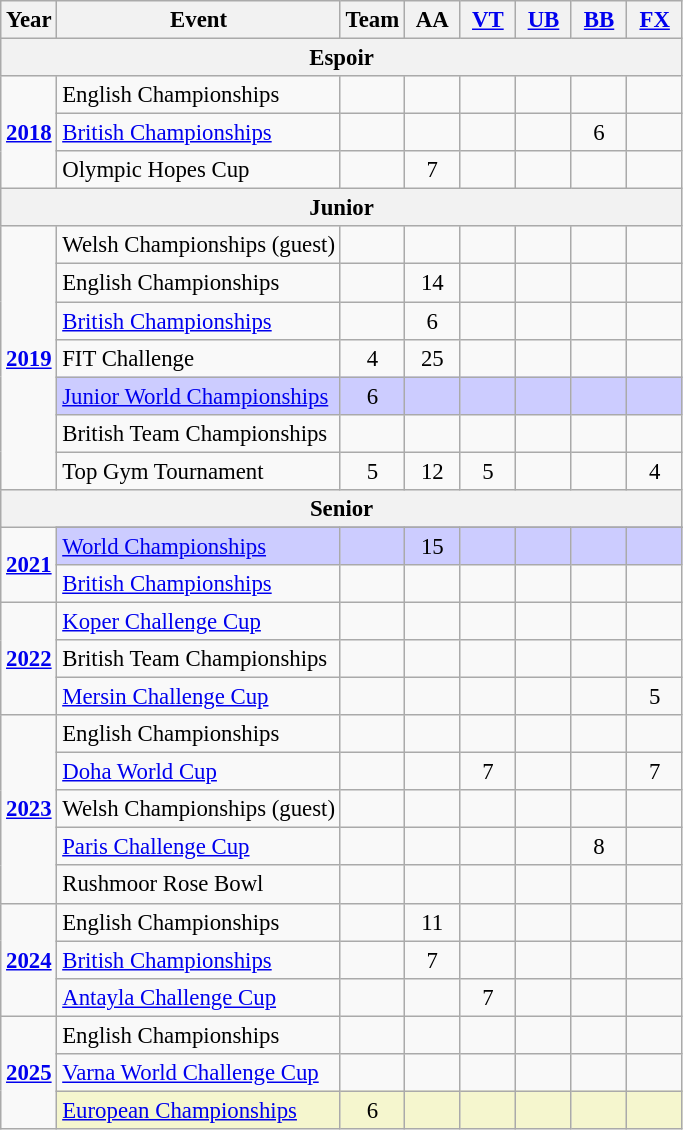<table class="wikitable" style="text-align:center; font-size:95%;">
<tr>
<th align=center>Year</th>
<th align=center>Event</th>
<th style="width:30px;">Team</th>
<th style="width:30px;">AA</th>
<th style="width:30px;"><a href='#'>VT</a></th>
<th style="width:30px;"><a href='#'>UB</a></th>
<th style="width:30px;"><a href='#'>BB</a></th>
<th style="width:30px;"><a href='#'>FX</a></th>
</tr>
<tr>
<th colspan="8">Espoir</th>
</tr>
<tr>
<td rowspan="3"><strong><a href='#'>2018</a></strong></td>
<td align="left">English Championships</td>
<td></td>
<td></td>
<td></td>
<td></td>
<td></td>
<td></td>
</tr>
<tr>
<td align="left"><a href='#'>British Championships</a></td>
<td></td>
<td></td>
<td></td>
<td></td>
<td>6</td>
<td></td>
</tr>
<tr>
<td align="left">Olympic Hopes Cup</td>
<td></td>
<td>7</td>
<td></td>
<td></td>
<td></td>
<td></td>
</tr>
<tr>
<th colspan="8">Junior</th>
</tr>
<tr>
<td rowspan="7"><strong><a href='#'>2019</a></strong></td>
<td align="left">Welsh Championships (guest)</td>
<td></td>
<td></td>
<td></td>
<td></td>
<td></td>
<td></td>
</tr>
<tr>
<td align="left">English Championships</td>
<td></td>
<td>14</td>
<td></td>
<td></td>
<td></td>
<td></td>
</tr>
<tr>
<td align="left"><a href='#'>British Championships</a></td>
<td></td>
<td>6</td>
<td></td>
<td></td>
<td></td>
<td></td>
</tr>
<tr>
<td align="left">FIT Challenge</td>
<td>4</td>
<td>25</td>
<td></td>
<td></td>
<td></td>
<td></td>
</tr>
<tr bgcolor="#CCCCFF">
<td align="left"><a href='#'>Junior World Championships</a></td>
<td>6</td>
<td></td>
<td></td>
<td></td>
<td></td>
<td></td>
</tr>
<tr>
<td align="left">British Team Championships</td>
<td></td>
<td></td>
<td></td>
<td></td>
<td></td>
<td></td>
</tr>
<tr>
<td align="left">Top Gym Tournament</td>
<td>5</td>
<td>12</td>
<td>5</td>
<td></td>
<td></td>
<td>4</td>
</tr>
<tr>
<th colspan="8">Senior</th>
</tr>
<tr>
<td rowspan="3"><strong><a href='#'>2021</a></strong></td>
</tr>
<tr bgcolor="#CCCCFF">
<td align="left"><a href='#'>World Championships</a></td>
<td></td>
<td>15</td>
<td></td>
<td></td>
<td></td>
<td></td>
</tr>
<tr>
<td align="left"><a href='#'>British Championships</a></td>
<td></td>
<td></td>
<td></td>
<td></td>
<td></td>
<td></td>
</tr>
<tr>
<td rowspan="3"><strong><a href='#'>2022</a></strong></td>
<td align="left"><a href='#'>Koper Challenge Cup</a></td>
<td></td>
<td></td>
<td></td>
<td></td>
<td></td>
<td></td>
</tr>
<tr>
<td align="left">British Team Championships</td>
<td></td>
<td></td>
<td></td>
<td></td>
<td></td>
<td></td>
</tr>
<tr>
<td align="left"><a href='#'>Mersin Challenge Cup</a></td>
<td></td>
<td></td>
<td></td>
<td></td>
<td></td>
<td>5</td>
</tr>
<tr>
<td rowspan="5"><strong><a href='#'>2023</a></strong></td>
<td align="left">English Championships</td>
<td></td>
<td></td>
<td></td>
<td></td>
<td></td>
<td></td>
</tr>
<tr>
<td align="left"><a href='#'>Doha World Cup</a></td>
<td></td>
<td></td>
<td>7</td>
<td></td>
<td></td>
<td>7</td>
</tr>
<tr>
<td align="left">Welsh Championships (guest)</td>
<td></td>
<td></td>
<td></td>
<td></td>
<td></td>
<td></td>
</tr>
<tr>
<td align="left"><a href='#'>Paris Challenge Cup</a></td>
<td></td>
<td></td>
<td></td>
<td></td>
<td>8</td>
<td></td>
</tr>
<tr>
<td align="left">Rushmoor Rose Bowl</td>
<td></td>
<td></td>
<td></td>
<td></td>
<td></td>
<td></td>
</tr>
<tr>
<td rowspan="3"><strong><a href='#'>2024</a></strong></td>
<td align="left">English Championships</td>
<td></td>
<td>11</td>
<td></td>
<td></td>
<td></td>
<td></td>
</tr>
<tr>
<td align="left"><a href='#'>British Championships</a></td>
<td></td>
<td>7</td>
<td></td>
<td></td>
<td></td>
<td></td>
</tr>
<tr>
<td align="left"><a href='#'>Antayla Challenge Cup</a></td>
<td></td>
<td></td>
<td>7</td>
<td></td>
<td></td>
<td></td>
</tr>
<tr>
<td rowspan="3"><strong><a href='#'>2025</a></strong></td>
<td align="left">English Championships</td>
<td></td>
<td></td>
<td></td>
<td></td>
<td></td>
<td></td>
</tr>
<tr>
<td align="left"><a href='#'>Varna World Challenge Cup</a></td>
<td></td>
<td></td>
<td></td>
<td></td>
<td></td>
<td></td>
</tr>
<tr bgcolor=#F5F6CE>
<td align=left><a href='#'>European Championships</a></td>
<td>6</td>
<td></td>
<td></td>
<td></td>
<td></td>
<td></td>
</tr>
</table>
